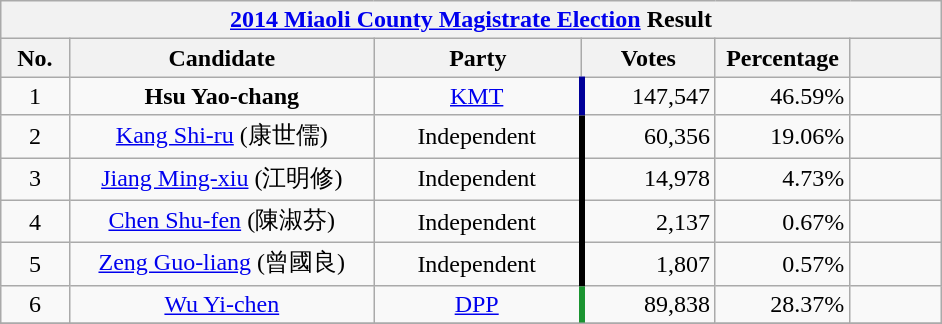<table class="wikitable" style="text-align:center;margin: 1em auto;">
<tr>
<th colspan="7" width=620px><a href='#'>2014 Miaoli County Magistrate Election</a> Result</th>
</tr>
<tr>
<th width=35>No.</th>
<th width=180>Candidate</th>
<th width=120>Party</th>
<th width=75>Votes</th>
<th width=75>Percentage</th>
<th width=49></th>
</tr>
<tr>
<td>1</td>
<td><strong>Hsu Yao-chang</strong></td>
<td><a href='#'>KMT</a></td>
<td style="border-left:4px solid #000099;" align="right">147,547</td>
<td align="right">46.59%</td>
<td align="center"></td>
</tr>
<tr>
<td>2</td>
<td><a href='#'>Kang Shi-ru</a> (康世儒)</td>
<td>Independent</td>
<td style="border-left:4px solid #000000;" align="right">60,356</td>
<td align="right">19.06%</td>
<td align="center"></td>
</tr>
<tr>
<td>3</td>
<td><a href='#'>Jiang Ming-xiu</a> (江明修)</td>
<td>Independent</td>
<td style="border-left:4px solid #000000;" align="right">14,978</td>
<td align="right">4.73%</td>
<td align="center"></td>
</tr>
<tr>
<td>4</td>
<td><a href='#'>Chen Shu-fen</a> (陳淑芬)</td>
<td>Independent</td>
<td style="border-left:4px solid #000000;" align="right">2,137</td>
<td align="right">0.67%</td>
<td align="center"></td>
</tr>
<tr>
<td>5</td>
<td><a href='#'>Zeng Guo-liang</a> (曾國良)</td>
<td>Independent</td>
<td style="border-left:4px solid #000000;" align="right">1,807</td>
<td align="right">0.57%</td>
<td align="center"></td>
</tr>
<tr>
<td>6</td>
<td><a href='#'>Wu Yi-chen</a></td>
<td><a href='#'>DPP</a></td>
<td style="border-left:4px solid #1B9431;" align="right">89,838</td>
<td align="right">28.37%</td>
<td align="center"></td>
</tr>
<tr bgcolor=EEEEEE>
</tr>
</table>
